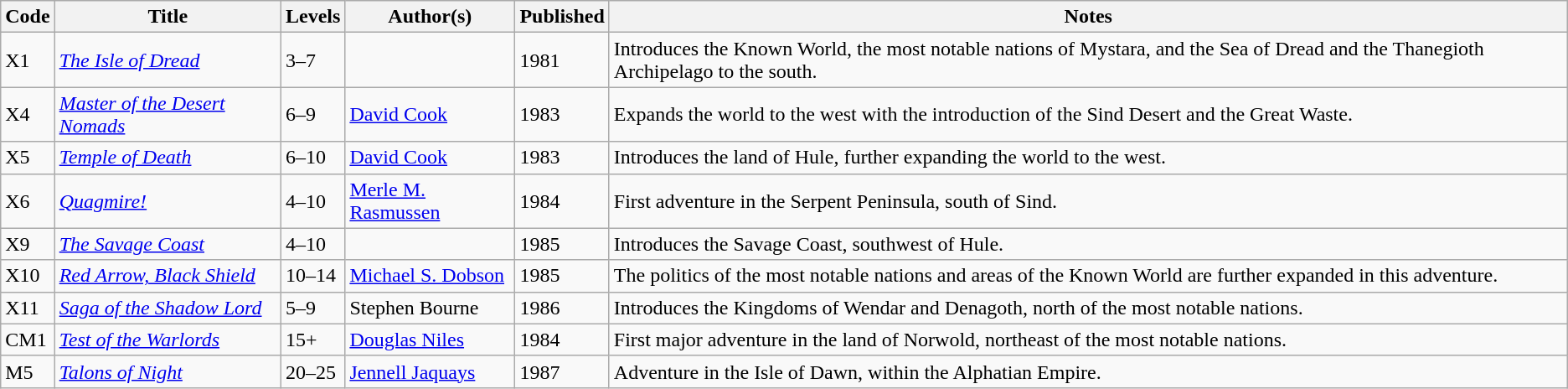<table class="wikitable">
<tr>
<th>Code</th>
<th>Title</th>
<th>Levels</th>
<th>Author(s)</th>
<th>Published</th>
<th>Notes</th>
</tr>
<tr>
<td>X1</td>
<td><em><a href='#'>The Isle of Dread</a></em></td>
<td>3–7</td>
<td></td>
<td>1981</td>
<td>Introduces the Known World, the most notable nations of Mystara, and the Sea of Dread and the Thanegioth Archipelago to the south.</td>
</tr>
<tr>
<td>X4</td>
<td><em><a href='#'>Master of the Desert Nomads</a></em></td>
<td>6–9</td>
<td><a href='#'>David Cook</a></td>
<td>1983</td>
<td>Expands the world to the west with the introduction of the Sind Desert and the Great Waste.</td>
</tr>
<tr>
<td>X5</td>
<td><em><a href='#'>Temple of Death</a></em></td>
<td>6–10</td>
<td><a href='#'>David Cook</a></td>
<td>1983</td>
<td>Introduces the land of Hule, further expanding the world to the west.</td>
</tr>
<tr>
<td>X6</td>
<td><em><a href='#'>Quagmire!</a></em></td>
<td>4–10</td>
<td><a href='#'>Merle M. Rasmussen</a></td>
<td>1984</td>
<td>First adventure in the Serpent Peninsula, south of Sind.</td>
</tr>
<tr>
<td>X9</td>
<td><em><a href='#'>The Savage Coast</a></em></td>
<td>4–10</td>
<td></td>
<td>1985</td>
<td>Introduces the Savage Coast, southwest of Hule.</td>
</tr>
<tr>
<td>X10</td>
<td><em><a href='#'>Red Arrow, Black Shield</a></em></td>
<td>10–14</td>
<td><a href='#'>Michael S. Dobson</a></td>
<td>1985</td>
<td>The politics of the most notable nations and areas of the Known World are further expanded in this adventure.</td>
</tr>
<tr>
<td>X11</td>
<td><em><a href='#'>Saga of the Shadow Lord</a></em></td>
<td>5–9</td>
<td>Stephen Bourne</td>
<td>1986</td>
<td>Introduces the Kingdoms of Wendar and Denagoth, north of the most notable nations.</td>
</tr>
<tr>
<td>CM1</td>
<td><em><a href='#'>Test of the Warlords</a></em></td>
<td>15+</td>
<td><a href='#'>Douglas Niles</a></td>
<td>1984</td>
<td>First major adventure in the land of Norwold, northeast of the most notable nations.</td>
</tr>
<tr>
<td>M5</td>
<td><em><a href='#'>Talons of Night</a></em></td>
<td>20–25</td>
<td><a href='#'>Jennell Jaquays</a></td>
<td>1987</td>
<td>Adventure in the Isle of Dawn, within the Alphatian Empire.</td>
</tr>
</table>
